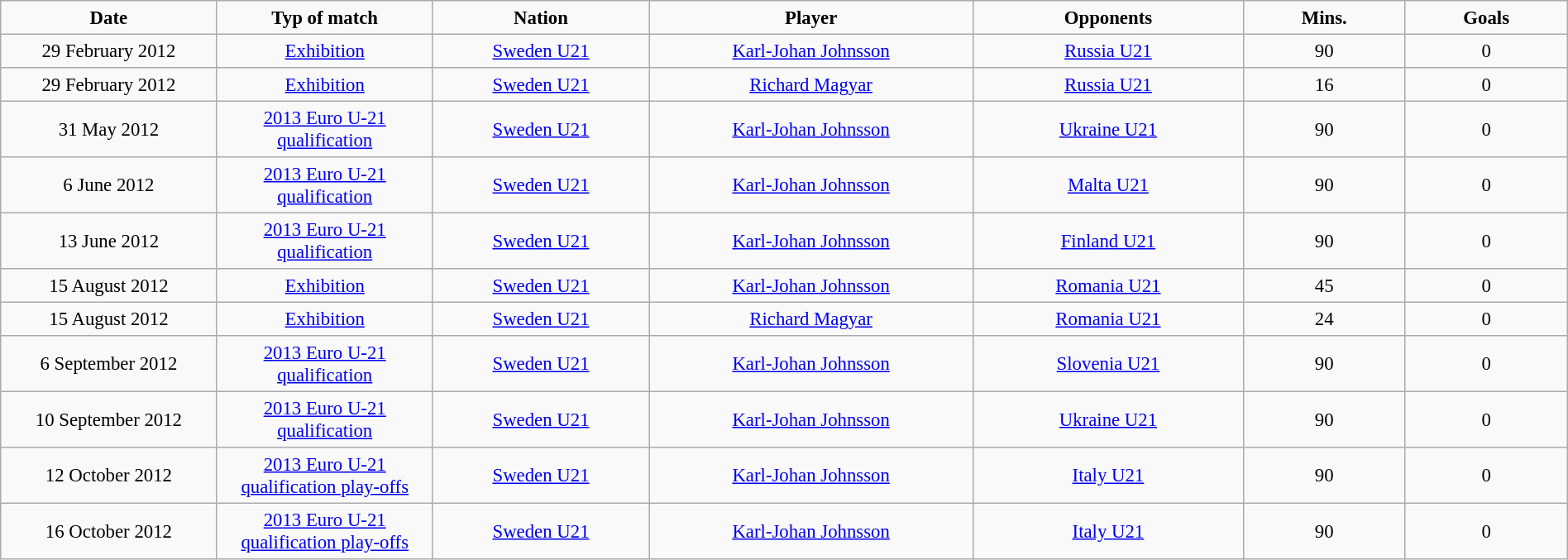<table class= width=90% border="2" cellpadding="4" cellspacing="0" style="text-align=center: 1em 1em 1em 0; background: #f9f9f9; border: 1px #aaa solid; border-collapse: collapse; font-size: 95%;">
<tr>
<th width=8%>Date</th>
<th width=8%>Typ of match</th>
<th width=8%>Nation</th>
<th width=12%>Player</th>
<th width=10%>Opponents</th>
<th width=6%>Mins.</th>
<th width=6%>Goals</th>
</tr>
<tr>
<td align=center>29 February 2012</td>
<td align=center><a href='#'>Exhibition</a></td>
<td align=center> <a href='#'>Sweden U21</a></td>
<td align=center><a href='#'>Karl-Johan Johnsson</a></td>
<td align=center> <a href='#'>Russia U21</a></td>
<td align=center>90</td>
<td align=center>0</td>
</tr>
<tr>
<td align=center>29 February 2012</td>
<td align=center><a href='#'>Exhibition</a></td>
<td align=center> <a href='#'>Sweden U21</a></td>
<td align=center><a href='#'>Richard Magyar</a></td>
<td align=center> <a href='#'>Russia U21</a></td>
<td align=center>16</td>
<td align=center>0</td>
</tr>
<tr>
<td align=center>31 May 2012</td>
<td align=center><a href='#'>2013 Euro U-21 qualification</a></td>
<td align=center> <a href='#'>Sweden U21</a></td>
<td align=center><a href='#'>Karl-Johan Johnsson</a></td>
<td align=center> <a href='#'>Ukraine U21</a></td>
<td align=center>90</td>
<td align=center>0</td>
</tr>
<tr>
<td align=center>6 June 2012</td>
<td align=center><a href='#'>2013 Euro U-21 qualification</a></td>
<td align=center> <a href='#'>Sweden U21</a></td>
<td align=center><a href='#'>Karl-Johan Johnsson</a></td>
<td align=center> <a href='#'>Malta U21</a></td>
<td align=center>90</td>
<td align=center>0</td>
</tr>
<tr>
<td align=center>13 June 2012</td>
<td align=center><a href='#'>2013 Euro U-21 qualification</a></td>
<td align=center> <a href='#'>Sweden U21</a></td>
<td align=center><a href='#'>Karl-Johan Johnsson</a></td>
<td align=center> <a href='#'>Finland U21</a></td>
<td align=center>90</td>
<td align=center>0</td>
</tr>
<tr>
<td align=center>15 August 2012</td>
<td align=center><a href='#'>Exhibition</a></td>
<td align=center> <a href='#'>Sweden U21</a></td>
<td align=center><a href='#'>Karl-Johan Johnsson</a></td>
<td align=center> <a href='#'>Romania U21</a></td>
<td align=center>45</td>
<td align=center>0</td>
</tr>
<tr>
<td align=center>15 August 2012</td>
<td align=center><a href='#'>Exhibition</a></td>
<td align=center> <a href='#'>Sweden U21</a></td>
<td align=center><a href='#'>Richard Magyar</a></td>
<td align=center> <a href='#'>Romania U21</a></td>
<td align=center>24</td>
<td align=center>0</td>
</tr>
<tr>
<td align=center>6 September 2012</td>
<td align=center><a href='#'>2013 Euro U-21 qualification</a></td>
<td align=center> <a href='#'>Sweden U21</a></td>
<td align=center><a href='#'>Karl-Johan Johnsson</a></td>
<td align=center> <a href='#'>Slovenia U21</a></td>
<td align=center>90</td>
<td align=center>0</td>
</tr>
<tr>
<td align=center>10 September 2012</td>
<td align=center><a href='#'>2013 Euro U-21 qualification</a></td>
<td align=center> <a href='#'>Sweden U21</a></td>
<td align=center><a href='#'>Karl-Johan Johnsson</a></td>
<td align=center> <a href='#'>Ukraine U21</a></td>
<td align=center>90</td>
<td align=center>0</td>
</tr>
<tr>
<td align=center>12 October 2012</td>
<td align=center><a href='#'>2013 Euro U-21 qualification play-offs</a></td>
<td align=center> <a href='#'>Sweden U21</a></td>
<td align=center><a href='#'>Karl-Johan Johnsson</a></td>
<td align=center> <a href='#'>Italy U21</a></td>
<td align=center>90</td>
<td align=center>0</td>
</tr>
<tr>
<td align=center>16 October 2012</td>
<td align=center><a href='#'>2013 Euro U-21 qualification play-offs</a></td>
<td align=center> <a href='#'>Sweden U21</a></td>
<td align=center><a href='#'>Karl-Johan Johnsson</a></td>
<td align=center> <a href='#'>Italy U21</a></td>
<td align=center>90</td>
<td align=center>0</td>
</tr>
</table>
